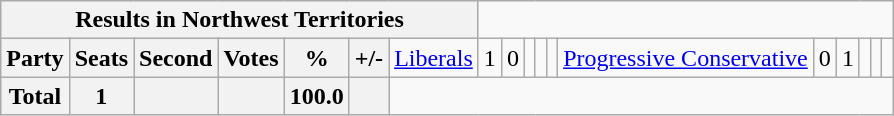<table class="wikitable">
<tr>
<th colspan=8>Results in Northwest Territories</th>
</tr>
<tr>
<th colspan=2>Party</th>
<th>Seats</th>
<th>Second</th>
<th>Votes</th>
<th>%</th>
<th>+/-<br></th>
<td><a href='#'>Liberals</a></td>
<td align="right">1</td>
<td align="right">0</td>
<td align="right"></td>
<td align="right"></td>
<td align="right"><br></td>
<td><a href='#'>Progressive Conservative</a></td>
<td align="right">0</td>
<td align="right">1</td>
<td align="right"></td>
<td align="right"></td>
<td align="right"></td>
</tr>
<tr>
<th colspan="2">Total</th>
<th>1</th>
<th colspan="1"></th>
<th></th>
<th>100.0</th>
<th></th>
</tr>
</table>
